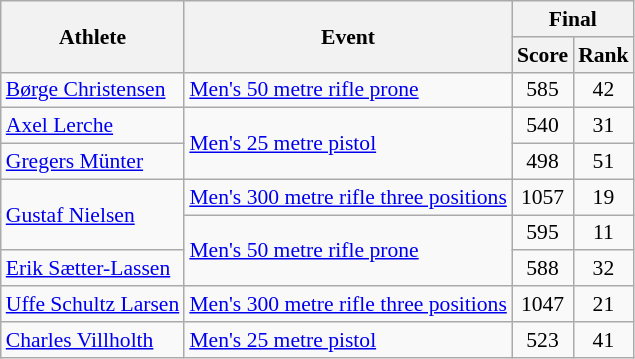<table class="wikitable" style="font-size:90%">
<tr>
<th rowspan="2">Athlete</th>
<th rowspan="2">Event</th>
<th colspan="2">Final</th>
</tr>
<tr>
<th>Score</th>
<th>Rank</th>
</tr>
<tr>
<td rowspan=1><a href='#'>Børge Christensen</a></td>
<td><a href='#'>Men's 50 metre rifle prone</a></td>
<td align="center">585</td>
<td align="center">42</td>
</tr>
<tr>
<td rowspan=1><a href='#'>Axel Lerche</a></td>
<td rowspan=2><a href='#'>Men's 25 metre pistol</a></td>
<td align="center">540</td>
<td align="center">31</td>
</tr>
<tr>
<td rowspan=1><a href='#'>Gregers Münter</a></td>
<td align="center">498</td>
<td align="center">51</td>
</tr>
<tr>
<td rowspan=2><a href='#'>Gustaf Nielsen</a></td>
<td><a href='#'>Men's 300 metre rifle three positions</a></td>
<td align="center">1057</td>
<td align="center">19</td>
</tr>
<tr>
<td rowspan=2><a href='#'>Men's 50 metre rifle prone</a></td>
<td align="center">595</td>
<td align="center">11</td>
</tr>
<tr>
<td rowspan=1><a href='#'>Erik Sætter-Lassen</a></td>
<td align="center">588</td>
<td align="center">32</td>
</tr>
<tr>
<td rowspan=1><a href='#'>Uffe Schultz Larsen</a></td>
<td><a href='#'>Men's 300 metre rifle three positions</a></td>
<td align="center">1047</td>
<td align="center">21</td>
</tr>
<tr>
<td rowspan=1><a href='#'>Charles Villholth</a></td>
<td><a href='#'>Men's 25 metre pistol</a></td>
<td align="center">523</td>
<td align="center">41</td>
</tr>
</table>
